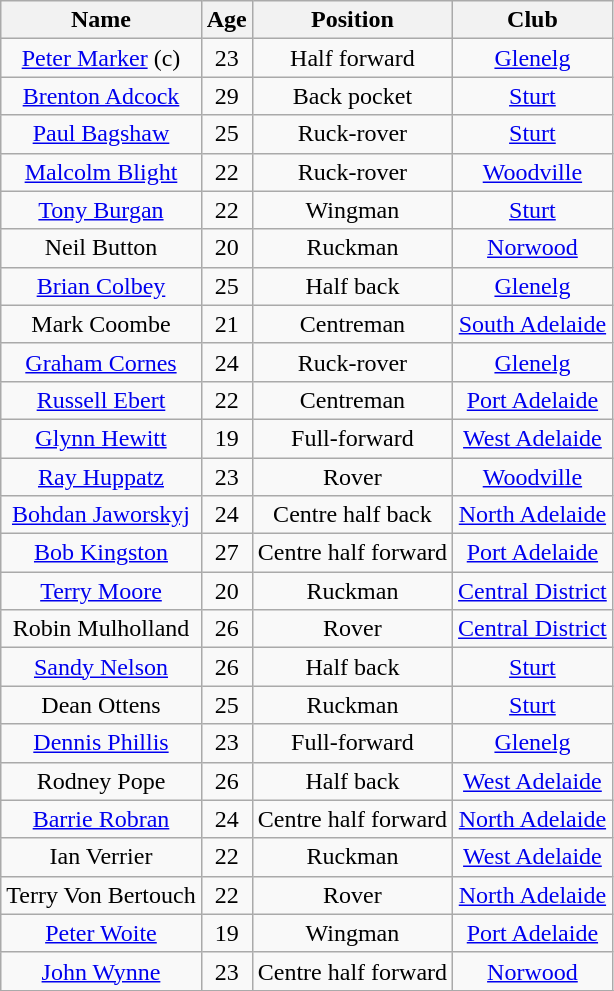<table class="wikitable sortable" style="text-align:center">
<tr>
<th>Name</th>
<th>Age</th>
<th>Position</th>
<th>Club</th>
</tr>
<tr>
<td><a href='#'>Peter Marker</a> (c)</td>
<td>23</td>
<td>Half forward</td>
<td><a href='#'>Glenelg</a></td>
</tr>
<tr>
<td><a href='#'>Brenton Adcock</a></td>
<td>29</td>
<td>Back pocket</td>
<td><a href='#'>Sturt</a></td>
</tr>
<tr>
<td><a href='#'>Paul Bagshaw</a></td>
<td>25</td>
<td>Ruck-rover</td>
<td><a href='#'>Sturt</a></td>
</tr>
<tr>
<td><a href='#'>Malcolm Blight</a></td>
<td>22</td>
<td>Ruck-rover</td>
<td><a href='#'>Woodville</a></td>
</tr>
<tr>
<td><a href='#'>Tony Burgan</a></td>
<td>22</td>
<td>Wingman</td>
<td><a href='#'>Sturt</a></td>
</tr>
<tr>
<td>Neil Button</td>
<td>20</td>
<td>Ruckman</td>
<td><a href='#'>Norwood</a></td>
</tr>
<tr>
<td><a href='#'>Brian Colbey</a></td>
<td>25</td>
<td>Half back</td>
<td><a href='#'>Glenelg</a></td>
</tr>
<tr>
<td>Mark Coombe</td>
<td>21</td>
<td>Centreman</td>
<td><a href='#'>South Adelaide</a></td>
</tr>
<tr>
<td><a href='#'>Graham Cornes</a></td>
<td>24</td>
<td>Ruck-rover</td>
<td><a href='#'>Glenelg</a></td>
</tr>
<tr>
<td><a href='#'>Russell Ebert</a></td>
<td>22</td>
<td>Centreman</td>
<td><a href='#'>Port Adelaide</a></td>
</tr>
<tr>
<td><a href='#'>Glynn Hewitt</a></td>
<td>19</td>
<td>Full-forward</td>
<td><a href='#'>West Adelaide</a></td>
</tr>
<tr>
<td><a href='#'>Ray Huppatz</a></td>
<td>23</td>
<td>Rover</td>
<td><a href='#'>Woodville</a></td>
</tr>
<tr>
<td><a href='#'>Bohdan Jaworskyj</a></td>
<td>24</td>
<td>Centre half back</td>
<td><a href='#'>North Adelaide</a></td>
</tr>
<tr>
<td><a href='#'>Bob Kingston</a></td>
<td>27</td>
<td>Centre half forward</td>
<td><a href='#'>Port Adelaide</a></td>
</tr>
<tr>
<td><a href='#'>Terry Moore</a></td>
<td>20</td>
<td>Ruckman</td>
<td><a href='#'>Central District</a></td>
</tr>
<tr>
<td>Robin Mulholland</td>
<td>26</td>
<td>Rover</td>
<td><a href='#'>Central District</a></td>
</tr>
<tr>
<td><a href='#'>Sandy Nelson</a></td>
<td>26</td>
<td>Half back</td>
<td><a href='#'>Sturt</a></td>
</tr>
<tr>
<td>Dean Ottens</td>
<td>25</td>
<td>Ruckman</td>
<td><a href='#'>Sturt</a></td>
</tr>
<tr>
<td><a href='#'>Dennis Phillis</a></td>
<td>23</td>
<td>Full-forward</td>
<td><a href='#'>Glenelg</a></td>
</tr>
<tr>
<td>Rodney Pope</td>
<td>26</td>
<td>Half back</td>
<td><a href='#'>West Adelaide</a></td>
</tr>
<tr>
<td><a href='#'>Barrie Robran</a></td>
<td>24</td>
<td>Centre half forward</td>
<td><a href='#'>North Adelaide</a></td>
</tr>
<tr>
<td>Ian Verrier</td>
<td>22</td>
<td>Ruckman</td>
<td><a href='#'>West Adelaide</a></td>
</tr>
<tr>
<td>Terry Von Bertouch</td>
<td>22</td>
<td>Rover</td>
<td><a href='#'>North Adelaide</a></td>
</tr>
<tr>
<td><a href='#'>Peter Woite</a></td>
<td>19</td>
<td>Wingman</td>
<td><a href='#'>Port Adelaide</a></td>
</tr>
<tr>
<td><a href='#'>John Wynne</a></td>
<td>23</td>
<td>Centre half forward</td>
<td><a href='#'>Norwood</a></td>
</tr>
<tr>
</tr>
</table>
